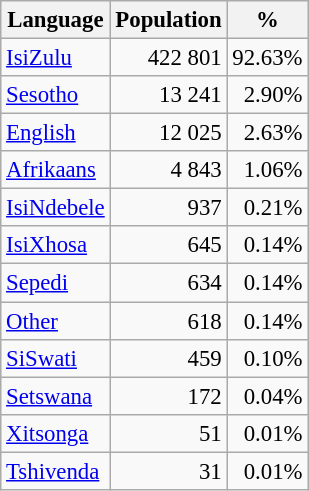<table class="wikitable" style="font-size: 95%; text-align: right">
<tr>
<th>Language</th>
<th>Population</th>
<th>%</th>
</tr>
<tr>
<td align=left><a href='#'>IsiZulu</a></td>
<td>422 801</td>
<td>92.63%</td>
</tr>
<tr>
<td align=left><a href='#'>Sesotho</a></td>
<td>13 241</td>
<td>2.90%</td>
</tr>
<tr>
<td align=left><a href='#'>English</a></td>
<td>12 025</td>
<td>2.63%</td>
</tr>
<tr>
<td align=left><a href='#'>Afrikaans</a></td>
<td>4 843</td>
<td>1.06%</td>
</tr>
<tr>
<td align=left><a href='#'>IsiNdebele</a></td>
<td>937</td>
<td>0.21%</td>
</tr>
<tr>
<td align=left><a href='#'>IsiXhosa</a></td>
<td>645</td>
<td>0.14%</td>
</tr>
<tr>
<td align=left><a href='#'>Sepedi</a></td>
<td>634</td>
<td>0.14%</td>
</tr>
<tr>
<td align=left><a href='#'>Other</a></td>
<td>618</td>
<td>0.14%</td>
</tr>
<tr>
<td align=left><a href='#'>SiSwati</a></td>
<td>459</td>
<td>0.10%</td>
</tr>
<tr>
<td align=left><a href='#'>Setswana</a></td>
<td>172</td>
<td>0.04%</td>
</tr>
<tr>
<td align=left><a href='#'>Xitsonga</a></td>
<td>51</td>
<td>0.01%</td>
</tr>
<tr>
<td align=left><a href='#'>Tshivenda</a></td>
<td>31</td>
<td>0.01%</td>
</tr>
</table>
